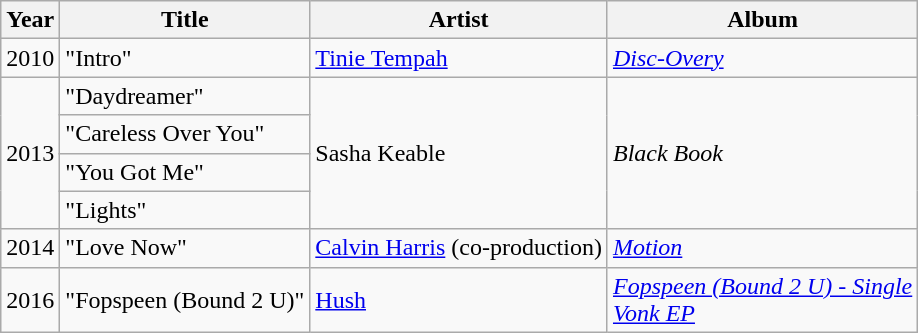<table class="wikitable">
<tr>
<th>Year</th>
<th>Title</th>
<th>Artist</th>
<th>Album</th>
</tr>
<tr>
<td>2010</td>
<td>"Intro"</td>
<td><a href='#'>Tinie Tempah</a></td>
<td><em><a href='#'>Disc-Overy</a></em></td>
</tr>
<tr>
<td rowspan="4">2013</td>
<td>"Daydreamer"</td>
<td rowspan="4">Sasha Keable</td>
<td rowspan="4"><em>Black Book</em></td>
</tr>
<tr>
<td>"Careless Over You"</td>
</tr>
<tr>
<td>"You Got Me"</td>
</tr>
<tr>
<td>"Lights"</td>
</tr>
<tr>
<td>2014</td>
<td>"Love Now"</td>
<td><a href='#'>Calvin Harris</a> (co-production)</td>
<td><em><a href='#'>Motion</a></em></td>
</tr>
<tr>
<td>2016</td>
<td>"Fopspeen (Bound 2 U)"</td>
<td><a href='#'>Hush</a></td>
<td><em><a href='#'>Fopspeen (Bound 2 U) - Single</a></em><br><em><a href='#'>Vonk EP</a></em></td>
</tr>
</table>
